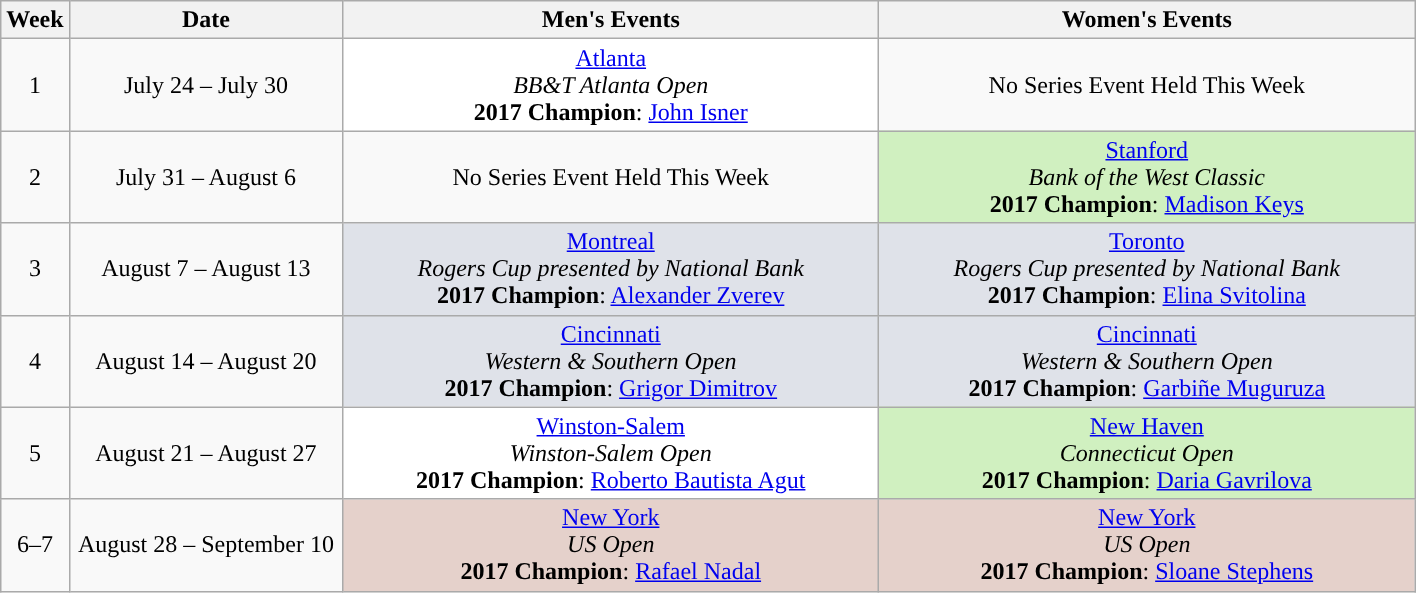<table class="wikitable">
<tr>
<th width=30>Week</th>
<th width=175>Date</th>
<th width=350>Men's Events</th>
<th width=350>Women's Events</th>
</tr>
<tr align=center>
<td>1</td>
<td>July 24 – July 30</td>
<td bgcolor="#ffffff"><a href='#'>Atlanta</a><br><em>BB&T Atlanta Open</em><br><strong>2017 Champion</strong>:  <a href='#'>John Isner</a></td>
<td>No Series Event Held This Week</td>
</tr>
<tr align=center>
<td>2</td>
<td>July 31 – August 6</td>
<td>No Series Event Held This Week</td>
<td bgcolor=#d0f0c0><a href='#'>Stanford</a><br><em>Bank of the West Classic</em><br><strong>2017 Champion</strong>:  <a href='#'>Madison Keys</a></td>
</tr>
<tr align=center>
<td>3</td>
<td>August 7 – August 13</td>
<td bgcolor=#dfe2e9><a href='#'>Montreal</a><br><em>Rogers Cup presented by National Bank</em><br><strong>2017 Champion</strong>:  <a href='#'>Alexander Zverev</a></td>
<td bgcolor=#dfe2e9><a href='#'>Toronto</a><br><em>Rogers Cup presented by National Bank</em><br><strong>2017 Champion</strong>:  <a href='#'>Elina Svitolina</a></td>
</tr>
<tr align=center>
<td>4</td>
<td>August 14 – August 20</td>
<td bgcolor=#dfe2e9><a href='#'>Cincinnati</a><br><em>Western & Southern Open</em><br><strong>2017 Champion</strong>:  <a href='#'>Grigor Dimitrov</a></td>
<td bgcolor=#dfe2e9><a href='#'>Cincinnati</a><br><em>Western & Southern Open</em><br><strong>2017 Champion</strong>:  <a href='#'>Garbiñe Muguruza</a></td>
</tr>
<tr align=center>
<td>5</td>
<td>August 21 – August 27</td>
<td bgcolor=#ffffff><a href='#'>Winston-Salem</a><br> <em>Winston-Salem Open</em><br><strong>2017 Champion</strong>:  <a href='#'>Roberto Bautista Agut</a></td>
<td bgcolor=#d0f0c0><a href='#'>New Haven</a><br> <em>Connecticut Open</em><br><strong>2017 Champion</strong>:  <a href='#'>Daria Gavrilova</a></td>
</tr>
<tr align=center>
<td>6–7</td>
<td>August 28 – September 10</td>
<td bgcolor=#e5d1cb><a href='#'>New York</a><br> <em>US Open</em><br><strong>2017 Champion</strong>:  <a href='#'>Rafael Nadal</a></td>
<td bgcolor="e5d1cb"><a href='#'>New York</a><br> <em>US Open</em><br><strong>2017 Champion</strong>:   <a href='#'>Sloane Stephens</a></td>
</tr>
</table>
